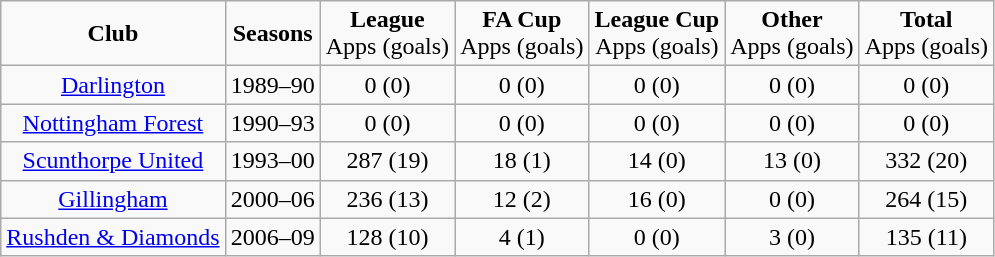<table class="wikitable" style="text-align: center;">
<tr>
<td><strong>Club</strong></td>
<td><strong>Seasons</strong></td>
<td><strong>League</strong><br>Apps (goals)</td>
<td><strong>FA Cup</strong><br>Apps (goals)</td>
<td><strong>League Cup</strong><br>Apps (goals)</td>
<td><strong>Other</strong><br>Apps (goals)</td>
<td><strong>Total</strong><br>Apps (goals)</td>
</tr>
<tr>
<td><a href='#'>Darlington</a></td>
<td>1989–90</td>
<td>0 (0)</td>
<td>0 (0)</td>
<td>0 (0)</td>
<td>0 (0)</td>
<td>0 (0)</td>
</tr>
<tr>
<td><a href='#'>Nottingham Forest</a></td>
<td>1990–93</td>
<td>0 (0)</td>
<td>0 (0)</td>
<td>0 (0)</td>
<td>0 (0)</td>
<td>0 (0)</td>
</tr>
<tr>
<td><a href='#'>Scunthorpe United</a></td>
<td>1993–00</td>
<td>287 (19)</td>
<td>18 (1)</td>
<td>14 (0)</td>
<td>13 (0)</td>
<td>332 (20)</td>
</tr>
<tr>
<td><a href='#'>Gillingham</a></td>
<td>2000–06</td>
<td>236 (13)</td>
<td>12 (2)</td>
<td>16 (0)</td>
<td>0 (0)</td>
<td>264 (15)</td>
</tr>
<tr>
<td><a href='#'>Rushden & Diamonds</a></td>
<td>2006–09</td>
<td>128 (10)</td>
<td>4 (1)</td>
<td>0 (0)</td>
<td>3 (0)</td>
<td>135 (11)</td>
</tr>
</table>
